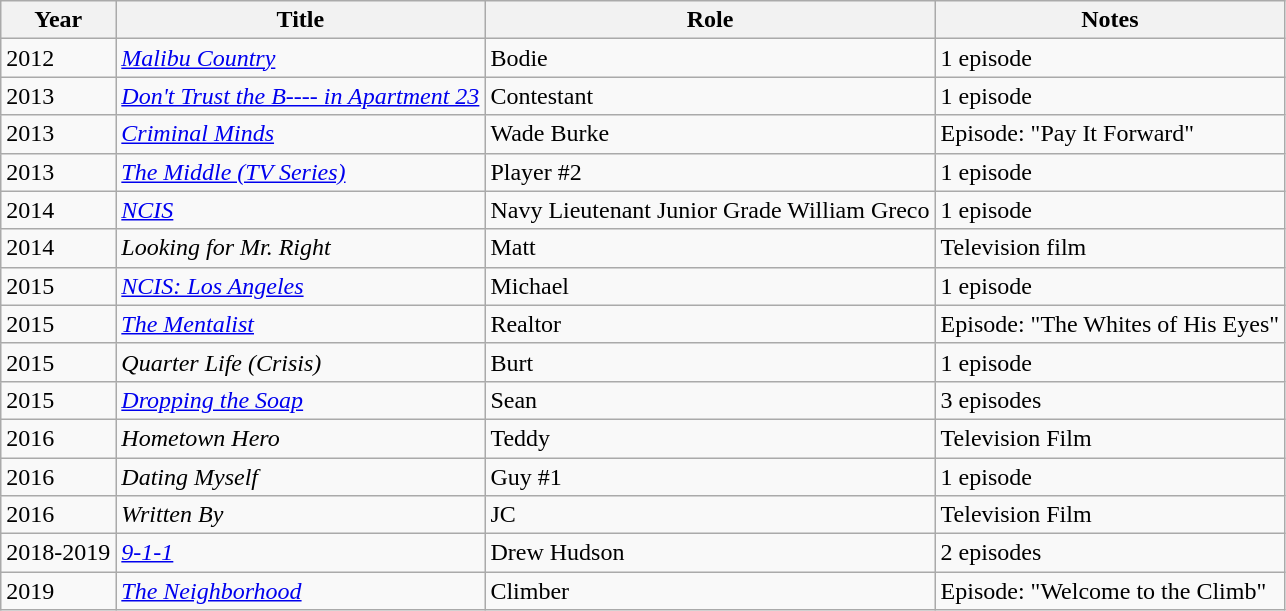<table class="wikitable sortable">
<tr>
<th>Year</th>
<th>Title</th>
<th>Role</th>
<th class="unsortable">Notes</th>
</tr>
<tr>
<td>2012</td>
<td><em><a href='#'>Malibu Country</a></em></td>
<td>Bodie</td>
<td>1 episode</td>
</tr>
<tr>
<td>2013</td>
<td><em><a href='#'>Don't Trust the B---- in Apartment 23</a></em></td>
<td>Contestant</td>
<td>1 episode</td>
</tr>
<tr>
<td>2013</td>
<td><em><a href='#'>Criminal Minds</a></em></td>
<td>Wade Burke</td>
<td>Episode: "Pay It Forward"</td>
</tr>
<tr>
<td>2013</td>
<td><em><a href='#'>The Middle (TV Series)</a></em></td>
<td>Player #2</td>
<td>1 episode</td>
</tr>
<tr>
<td>2014</td>
<td><em><a href='#'>NCIS</a></em></td>
<td>Navy Lieutenant Junior Grade William Greco</td>
<td>1 episode</td>
</tr>
<tr>
<td>2014</td>
<td><em>Looking for Mr. Right</em></td>
<td>Matt</td>
<td>Television film</td>
</tr>
<tr>
<td>2015</td>
<td><em><a href='#'>NCIS: Los Angeles</a></em></td>
<td>Michael</td>
<td>1 episode</td>
</tr>
<tr>
<td>2015</td>
<td><em><a href='#'>The Mentalist</a></em></td>
<td>Realtor</td>
<td>Episode: "The Whites of His Eyes"</td>
</tr>
<tr>
<td>2015</td>
<td><em>Quarter Life (Crisis)</em></td>
<td>Burt</td>
<td>1 episode</td>
</tr>
<tr>
<td>2015</td>
<td><em><a href='#'>Dropping the Soap</a></em></td>
<td>Sean</td>
<td>3 episodes</td>
</tr>
<tr>
<td>2016</td>
<td><em>Hometown Hero</em></td>
<td>Teddy</td>
<td>Television Film</td>
</tr>
<tr>
<td>2016</td>
<td><em>Dating Myself</em></td>
<td>Guy #1</td>
<td>1 episode</td>
</tr>
<tr>
<td>2016</td>
<td><em>Written By</em></td>
<td>JC</td>
<td>Television Film</td>
</tr>
<tr>
<td>2018-2019</td>
<td><em><a href='#'> 9-1-1</a></em></td>
<td>Drew Hudson</td>
<td>2 episodes</td>
</tr>
<tr>
<td>2019</td>
<td><em><a href='#'> The Neighborhood</a></em></td>
<td>Climber</td>
<td>Episode: "Welcome to the Climb"</td>
</tr>
</table>
